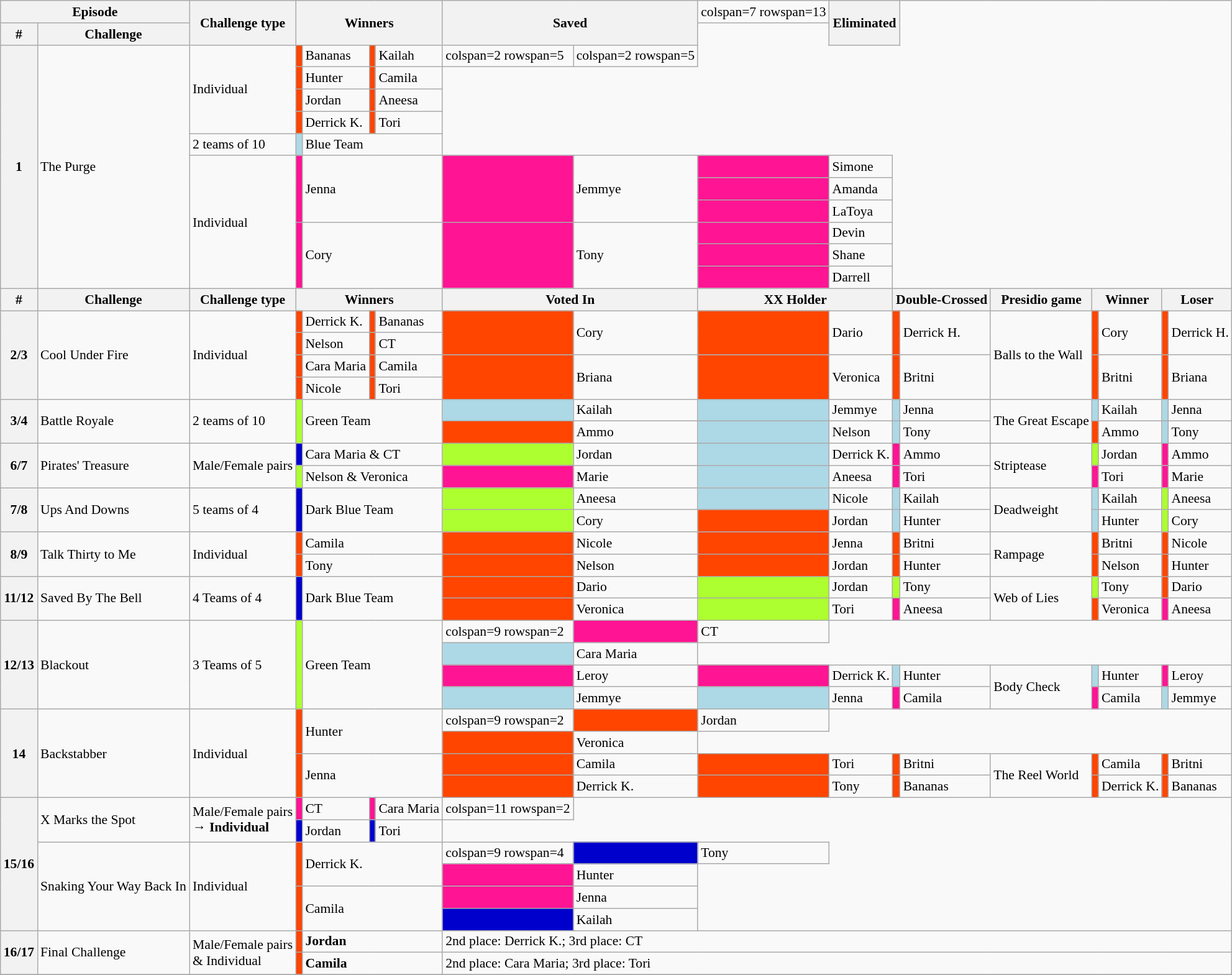<table class="wikitable" style="font-size:90%; white-space:nowrap">
<tr>
<th colspan=2>Episode</th>
<th rowspan=2>Challenge type</th>
<th rowspan=2 colspan=4>Winners</th>
<th rowspan=2 colspan=2>Saved</th>
<td>colspan=7 rowspan=13 </td>
<th rowspan=2 colspan=2>Eliminated</th>
</tr>
<tr>
<th>#</th>
<th>Challenge</th>
</tr>
<tr>
<th rowspan=11>1</th>
<td rowspan=11 nowrap>The Purge</td>
<td rowspan=4>Individual</td>
<td bgcolor="orangered"></td>
<td>Bananas</td>
<td bgcolor="orangered"></td>
<td>Kailah</td>
<td>colspan=2 rowspan=5 </td>
<td>colspan=2 rowspan=5 </td>
</tr>
<tr>
<td bgcolor="orangered"></td>
<td>Hunter</td>
<td bgcolor="orangered"></td>
<td>Camila</td>
</tr>
<tr>
<td bgcolor="orangered"></td>
<td>Jordan</td>
<td bgcolor="orangered"></td>
<td>Aneesa</td>
</tr>
<tr>
<td bgcolor="orangered"></td>
<td nowrap>Derrick K.</td>
<td bgcolor="orangered"></td>
<td>Tori</td>
</tr>
<tr>
<td nowrap>2 teams of 10</td>
<td style="background:lightblue"></td>
<td colspan=3>Blue Team</td>
</tr>
<tr>
<td rowspan=6>Individual</td>
<td bgcolor="deeppink" rowspan=3></td>
<td rowspan=3 colspan=3>Jenna</td>
<td bgcolor="deeppink" rowspan=3></td>
<td rowspan=3>Jemmye</td>
<td bgcolor="deeppink"></td>
<td>Simone</td>
</tr>
<tr>
<td bgcolor="deeppink"></td>
<td>Amanda</td>
</tr>
<tr>
<td bgcolor="deeppink"></td>
<td>LaToya</td>
</tr>
<tr>
<td bgcolor="deeppink" rowspan=3></td>
<td rowspan=3 colspan=3>Cory</td>
<td bgcolor="deeppink" rowspan=3></td>
<td rowspan=3>Tony</td>
<td bgcolor="deeppink"></td>
<td>Devin</td>
</tr>
<tr>
<td bgcolor="deeppink"></td>
<td>Shane</td>
</tr>
<tr>
<td bgcolor="deeppink"></td>
<td>Darrell</td>
</tr>
<tr>
<th width="15px">#</th>
<th nowrap>Challenge</th>
<th nowrap>Challenge type</th>
<th colspan=4 nowrap>Winners</th>
<th colspan=2 nowrap>Voted In</th>
<th colspan=2 nowrap>XX Holder</th>
<th colspan=2 nowrap>Double-Crossed</th>
<th nowrap>Presidio game</th>
<th colspan=2 nowrap>Winner</th>
<th colspan=2 nowrap>Loser</th>
</tr>
<tr>
<th rowspan=4>2/3</th>
<td rowspan=4 nowrap>Cool Under Fire</td>
<td rowspan=4>Individual</td>
<td bgcolor="orangered"></td>
<td>Derrick K.</td>
<td bgcolor="orangered"></td>
<td>Bananas</td>
<td rowspan=2 bgcolor="orangered"></td>
<td rowspan=2>Cory</td>
<td rowspan=2 bgcolor="orangered" width="1px"></td>
<td rowspan=2>Dario</td>
<td rowspan=2 bgcolor="orangered" width="1px"></td>
<td rowspan=2 nowrap>Derrick H.</td>
<td rowspan=4 nowrap>Balls to the Wall</td>
<td rowspan=2 bgcolor="orangered"></td>
<td rowspan=2>Cory</td>
<td rowspan=2 bgcolor="orangered"></td>
<td rowspan=2 nowrap>Derrick H.</td>
</tr>
<tr>
<td bgcolor="orangered"></td>
<td>Nelson</td>
<td bgcolor="orangered"></td>
<td>CT</td>
</tr>
<tr>
<td bgcolor="orangered"></td>
<td nowrap>Cara Maria</td>
<td bgcolor="orangered"></td>
<td>Camila</td>
<td rowspan=2 bgcolor="orangered"></td>
<td rowspan=2>Briana</td>
<td rowspan=2 bgcolor="orangered"></td>
<td rowspan=2>Veronica</td>
<td rowspan=2 bgcolor="orangered"></td>
<td rowspan=2>Britni</td>
<td rowspan=2 bgcolor="orangered"></td>
<td rowspan=2>Britni</td>
<td rowspan=2 bgcolor="orangered"></td>
<td rowspan=2>Briana</td>
</tr>
<tr>
<td bgcolor="orangered"></td>
<td>Nicole</td>
<td bgcolor="orangered"></td>
<td>Tori</td>
</tr>
<tr>
<th rowspan=2>3/4</th>
<td rowspan=2 nowrap>Battle Royale</td>
<td rowspan=2>2 teams of 10</td>
<td rowspan=2 bgcolor="greenyellow"></td>
<td colspan=3 rowspan=2>Green Team</td>
<td bgcolor="lightblue"></td>
<td>Kailah</td>
<td bgcolor="lightblue"></td>
<td>Jemmye</td>
<td bgcolor="lightblue"></td>
<td>Jenna</td>
<td rowspan=2 nowrap>The Great Escape</td>
<td bgcolor="lightblue"></td>
<td>Kailah</td>
<td bgcolor="lightblue"></td>
<td>Jenna</td>
</tr>
<tr>
<td bgcolor="orangered"></td>
<td>Ammo</td>
<td bgcolor="lightblue"></td>
<td>Nelson</td>
<td bgcolor="lightblue"></td>
<td>Tony</td>
<td bgcolor="orangered"></td>
<td>Ammo</td>
<td bgcolor="lightblue"></td>
<td>Tony</td>
</tr>
<tr>
<th rowspan=2>6/7</th>
<td rowspan=2 nowrap>Pirates' Treasure</td>
<td rowspan=2 nowrap>Male/Female pairs</td>
<td bgcolor="mediumblue"></td>
<td colspan=3>Cara Maria & CT</td>
<td bgcolor="greenyellow"></td>
<td>Jordan</td>
<td bgcolor="lightblue"></td>
<td nowrap>Derrick K.</td>
<td bgcolor="deeppink"></td>
<td>Ammo</td>
<td rowspan=2 nowrap>Striptease</td>
<td bgcolor="greenyellow"></td>
<td>Jordan</td>
<td bgcolor="deeppink"></td>
<td>Ammo</td>
</tr>
<tr>
<td bgcolor="greenyellow"></td>
<td colspan=3>Nelson & Veronica</td>
<td bgcolor="deeppink"></td>
<td>Marie</td>
<td bgcolor="lightblue"></td>
<td>Aneesa</td>
<td bgcolor="deeppink"></td>
<td>Tori</td>
<td bgcolor="deeppink"></td>
<td>Tori</td>
<td bgcolor="deeppink"></td>
<td>Marie</td>
</tr>
<tr>
<th rowspan=2>7/8</th>
<td rowspan=2>Ups And Downs</td>
<td rowspan=2 nowrap>5 teams of 4</td>
<td rowspan=2 bgcolor="mediumblue"></td>
<td colspan=3 rowspan=2>Dark Blue Team</td>
<td bgcolor="greenyellow"></td>
<td>Aneesa</td>
<td bgcolor="lightblue"></td>
<td>Nicole</td>
<td bgcolor="lightblue"></td>
<td>Kailah</td>
<td rowspan=2 nowrap>Deadweight</td>
<td bgcolor="lightblue"></td>
<td>Kailah</td>
<td bgcolor="greenyellow"></td>
<td>Aneesa</td>
</tr>
<tr>
<td bgcolor="greenyellow"></td>
<td>Cory</td>
<td bgcolor="orangered"></td>
<td>Jordan</td>
<td bgcolor="lightblue"></td>
<td>Hunter</td>
<td bgcolor="lightblue"></td>
<td>Hunter</td>
<td bgcolor="greenyellow"></td>
<td>Cory</td>
</tr>
<tr>
<th rowspan=2>8/9</th>
<td rowspan=2>Talk Thirty to Me</td>
<td rowspan=2>Individual</td>
<td bgcolor="orangered"></td>
<td colspan=3>Camila</td>
<td bgcolor="orangered"></td>
<td>Nicole</td>
<td bgcolor="orangered"></td>
<td>Jenna</td>
<td bgcolor="orangered"></td>
<td>Britni</td>
<td rowspan=2>Rampage</td>
<td bgcolor="orangered"></td>
<td>Britni</td>
<td bgcolor="orangered"></td>
<td>Nicole</td>
</tr>
<tr>
<td bgcolor="orangered"></td>
<td colspan=3>Tony</td>
<td bgcolor="orangered"></td>
<td>Nelson</td>
<td bgcolor="orangered"></td>
<td>Jordan</td>
<td bgcolor="orangered"></td>
<td>Hunter</td>
<td bgcolor="orangered"></td>
<td>Nelson</td>
<td bgcolor="orangered"></td>
<td>Hunter</td>
</tr>
<tr>
<th rowspan=2>11/12</th>
<td rowspan=2 nowrap>Saved By The Bell</td>
<td rowspan=2>4 Teams of 4</td>
<td rowspan=2 bgcolor="mediumblue"></td>
<td colspan=3 rowspan=2>Dark Blue Team</td>
<td bgcolor="orangered"></td>
<td>Dario</td>
<td bgcolor="greenyellow"></td>
<td>Jordan</td>
<td bgcolor="greenyellow"></td>
<td>Tony</td>
<td rowspan=2>Web of Lies</td>
<td bgcolor="greenyellow"></td>
<td>Tony</td>
<td bgcolor="orangered"></td>
<td>Dario</td>
</tr>
<tr>
<td bgcolor="orangered"></td>
<td>Veronica</td>
<td bgcolor="greenyellow"></td>
<td>Tori</td>
<td bgcolor="deeppink"></td>
<td>Aneesa</td>
<td bgcolor="orangered"></td>
<td>Veronica</td>
<td bgcolor="deeppink"></td>
<td>Aneesa</td>
</tr>
<tr>
<th rowspan=4>12/13</th>
<td rowspan=4>Blackout</td>
<td rowspan=4>3 Teams of 5</td>
<td rowspan=4 bgcolor="greenyellow"></td>
<td colspan=3 rowspan=4>Green Team</td>
<td>colspan=9 rowspan=2 </td>
<td bgcolor="deeppink"></td>
<td>CT</td>
</tr>
<tr>
<td bgcolor="lightblue"></td>
<td nowrap>Cara Maria</td>
</tr>
<tr>
<td bgcolor="deeppink"></td>
<td>Leroy</td>
<td bgcolor="deeppink"></td>
<td nowrap>Derrick K.</td>
<td bgcolor="lightblue"></td>
<td>Hunter</td>
<td rowspan=2>Body Check</td>
<td bgcolor="lightblue"></td>
<td>Hunter</td>
<td bgcolor="deeppink"></td>
<td>Leroy</td>
</tr>
<tr>
<td bgcolor="lightblue"></td>
<td>Jemmye</td>
<td bgcolor="lightblue"></td>
<td>Jenna</td>
<td bgcolor="deeppink"></td>
<td>Camila</td>
<td bgcolor="deeppink"></td>
<td>Camila</td>
<td bgcolor="lightblue"></td>
<td>Jemmye</td>
</tr>
<tr>
<th rowspan=4>14</th>
<td rowspan=4>Backstabber</td>
<td rowspan=4>Individual</td>
<td rowspan=2 bgcolor="orangered"></td>
<td rowspan=2 colspan=3>Hunter</td>
<td>colspan=9 rowspan=2 </td>
<td bgcolor="orangered"></td>
<td>Jordan</td>
</tr>
<tr>
<td bgcolor="orangered"></td>
<td>Veronica</td>
</tr>
<tr>
<td rowspan=2 bgcolor="orangered"></td>
<td rowspan=2 colspan=3>Jenna</td>
<td bgcolor="orangered"></td>
<td>Camila</td>
<td bgcolor="orangered"></td>
<td>Tori</td>
<td bgcolor="orangered"></td>
<td>Britni</td>
<td rowspan=2>The Reel World</td>
<td bgcolor="orangered"></td>
<td>Camila</td>
<td bgcolor="orangered"></td>
<td>Britni</td>
</tr>
<tr>
<td bgcolor="orangered"></td>
<td nowrap>Derrick K.</td>
<td bgcolor="orangered"></td>
<td>Tony</td>
<td bgcolor="orangered"></td>
<td>Bananas</td>
<td bgcolor="orangered"></td>
<td nowrap>Derrick K.</td>
<td bgcolor="orangered"></td>
<td>Bananas</td>
</tr>
<tr>
<th rowspan=6>15/16</th>
<td rowspan=2>X Marks the Spot</td>
<td rowspan=2>Male/Female pairs<br>→ <strong>Individual</strong></td>
<td bgcolor="deeppink"></td>
<td>CT</td>
<td bgcolor="deeppink"></td>
<td nowrap>Cara Maria</td>
<td>colspan=11 rowspan=2 </td>
</tr>
<tr>
<td bgcolor="mediumblue"></td>
<td>Jordan</td>
<td bgcolor="mediumblue"></td>
<td>Tori</td>
</tr>
<tr>
<td rowspan=4 nowrap>Snaking Your Way Back In</td>
<td rowspan=4>Individual</td>
<td rowspan=2 bgcolor="orangered"></td>
<td rowspan=2 colspan=3>Derrick K.</td>
<td>colspan=9 rowspan=4 </td>
<td bgcolor="mediumblue"></td>
<td>Tony</td>
</tr>
<tr>
<td bgcolor="deeppink"></td>
<td>Hunter</td>
</tr>
<tr>
<td rowspan=2 bgcolor="orangered"></td>
<td rowspan=2 colspan=3>Camila</td>
<td bgcolor="deeppink"></td>
<td>Jenna</td>
</tr>
<tr>
<td bgcolor="mediumblue"></td>
<td>Kailah</td>
</tr>
<tr>
<th rowspan=2>16/17</th>
<td rowspan=2>Final Challenge</td>
<td rowspan=2>Male/Female pairs<br>& Individual</td>
<td bgcolor="orangered"></td>
<td colspan=3><strong>Jordan</strong></td>
<td colspan="12">2nd place: Derrick K.; 3rd place: CT</td>
</tr>
<tr>
<td bgcolor="orangered"></td>
<td colspan=3><strong>Camila</strong></td>
<td colspan="12">2nd place: Cara Maria; 3rd place: Tori</td>
</tr>
<tr>
</tr>
</table>
